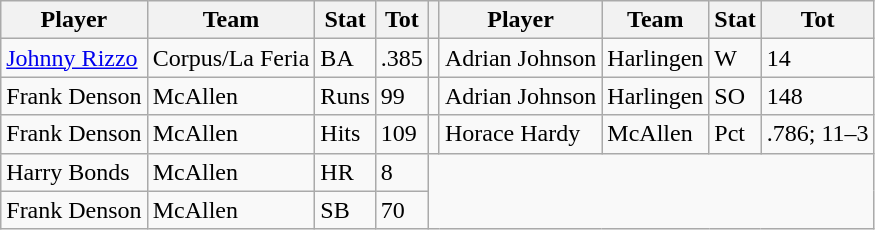<table class="wikitable">
<tr>
<th>Player</th>
<th>Team</th>
<th>Stat</th>
<th>Tot</th>
<th></th>
<th>Player</th>
<th>Team</th>
<th>Stat</th>
<th>Tot</th>
</tr>
<tr>
<td><a href='#'>Johnny Rizzo</a></td>
<td>Corpus/La Feria</td>
<td>BA</td>
<td>.385</td>
<td></td>
<td>Adrian Johnson</td>
<td>Harlingen</td>
<td>W</td>
<td>14</td>
</tr>
<tr>
<td>Frank Denson</td>
<td>McAllen</td>
<td>Runs</td>
<td>99</td>
<td></td>
<td>Adrian Johnson</td>
<td>Harlingen</td>
<td>SO</td>
<td>148</td>
</tr>
<tr>
<td>Frank Denson</td>
<td>McAllen</td>
<td>Hits</td>
<td>109</td>
<td></td>
<td>Horace Hardy</td>
<td>McAllen</td>
<td>Pct</td>
<td>.786; 11–3</td>
</tr>
<tr>
<td>Harry Bonds</td>
<td>McAllen</td>
<td>HR</td>
<td>8</td>
</tr>
<tr>
<td>Frank Denson</td>
<td>McAllen</td>
<td>SB</td>
<td>70</td>
</tr>
</table>
